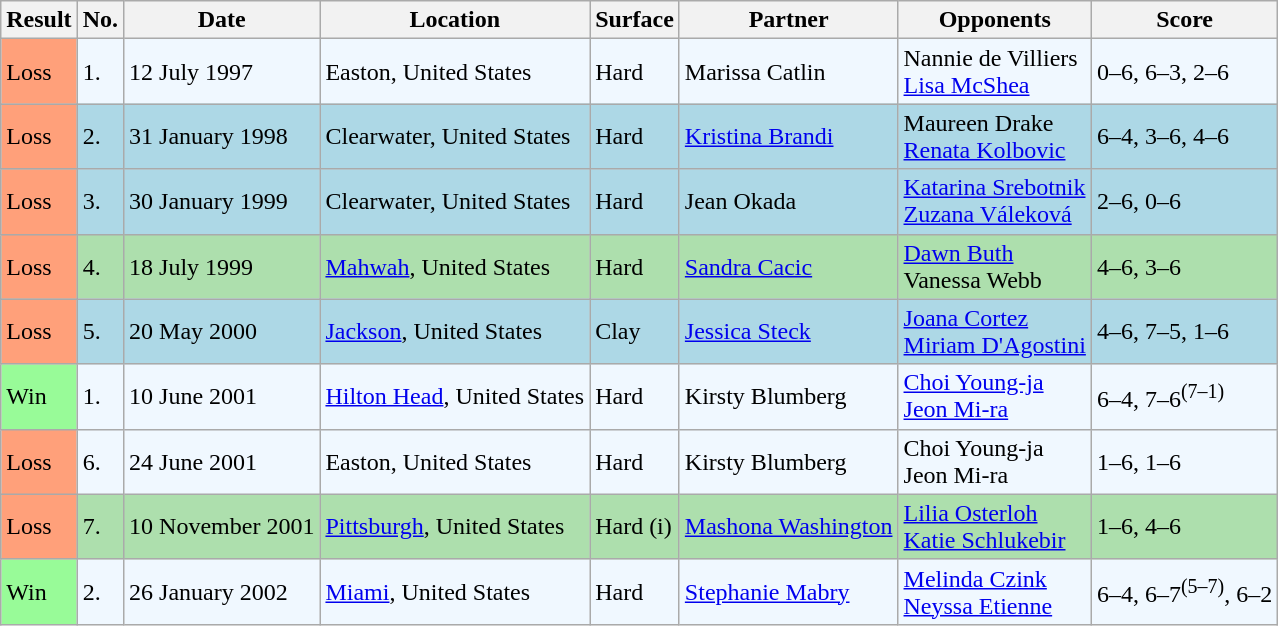<table class="sortable wikitable">
<tr>
<th>Result</th>
<th>No.</th>
<th>Date</th>
<th>Location</th>
<th>Surface</th>
<th>Partner</th>
<th>Opponents</th>
<th class="unsortable">Score</th>
</tr>
<tr style="background:#f0f8ff;">
<td style="background:#ffa07a;">Loss</td>
<td>1.</td>
<td>12 July 1997</td>
<td>Easton, United States</td>
<td>Hard</td>
<td> Marissa Catlin</td>
<td> Nannie de Villiers<br> <a href='#'>Lisa McShea</a></td>
<td>0–6, 6–3, 2–6</td>
</tr>
<tr style="background:lightblue;">
<td style="background:#ffa07a;">Loss</td>
<td>2.</td>
<td>31 January 1998</td>
<td>Clearwater, United States</td>
<td>Hard</td>
<td> <a href='#'>Kristina Brandi</a></td>
<td> Maureen Drake<br> <a href='#'>Renata Kolbovic</a></td>
<td>6–4, 3–6, 4–6</td>
</tr>
<tr style="background:lightblue;">
<td style="background:#ffa07a;">Loss</td>
<td>3.</td>
<td>30 January 1999</td>
<td>Clearwater, United States</td>
<td>Hard</td>
<td> Jean Okada</td>
<td> <a href='#'>Katarina Srebotnik</a><br> <a href='#'>Zuzana Váleková</a></td>
<td>2–6, 0–6</td>
</tr>
<tr style="background:#addfad;">
<td style="background:#ffa07a;">Loss</td>
<td>4.</td>
<td>18 July 1999</td>
<td><a href='#'>Mahwah</a>, United States</td>
<td>Hard</td>
<td> <a href='#'>Sandra Cacic</a></td>
<td> <a href='#'>Dawn Buth</a><br> Vanessa Webb</td>
<td>4–6, 3–6</td>
</tr>
<tr style="background:lightblue;">
<td style="background:#ffa07a;">Loss</td>
<td>5.</td>
<td>20 May 2000</td>
<td><a href='#'>Jackson</a>, United States</td>
<td>Clay</td>
<td> <a href='#'>Jessica Steck</a></td>
<td> <a href='#'>Joana Cortez</a><br> <a href='#'>Miriam D'Agostini</a></td>
<td>4–6, 7–5, 1–6</td>
</tr>
<tr style="background:#f0f8ff;">
<td style="background:#98fb98;">Win</td>
<td>1.</td>
<td>10 June 2001</td>
<td><a href='#'>Hilton Head</a>, United States</td>
<td>Hard</td>
<td> Kirsty Blumberg</td>
<td> <a href='#'>Choi Young-ja</a><br> <a href='#'>Jeon Mi-ra</a></td>
<td>6–4, 7–6<sup>(7–1)</sup></td>
</tr>
<tr style="background:#f0f8ff;">
<td style="background:#ffa07a;">Loss</td>
<td>6.</td>
<td>24 June 2001</td>
<td>Easton, United States</td>
<td>Hard</td>
<td> Kirsty Blumberg</td>
<td> Choi Young-ja<br> Jeon Mi-ra</td>
<td>1–6, 1–6</td>
</tr>
<tr style="background:#addfad;">
<td style="background:#ffa07a;">Loss</td>
<td>7.</td>
<td>10 November 2001</td>
<td><a href='#'>Pittsburgh</a>, United States</td>
<td>Hard (i)</td>
<td> <a href='#'>Mashona Washington</a></td>
<td> <a href='#'>Lilia Osterloh</a><br> <a href='#'>Katie Schlukebir</a></td>
<td>1–6, 4–6</td>
</tr>
<tr style="background:#f0f8ff;">
<td style="background:#98fb98;">Win</td>
<td>2.</td>
<td>26 January 2002</td>
<td><a href='#'>Miami</a>, United States</td>
<td>Hard</td>
<td> <a href='#'>Stephanie Mabry</a></td>
<td> <a href='#'>Melinda Czink</a><br> <a href='#'>Neyssa Etienne</a></td>
<td>6–4, 6–7<sup>(5–7)</sup>, 6–2</td>
</tr>
</table>
